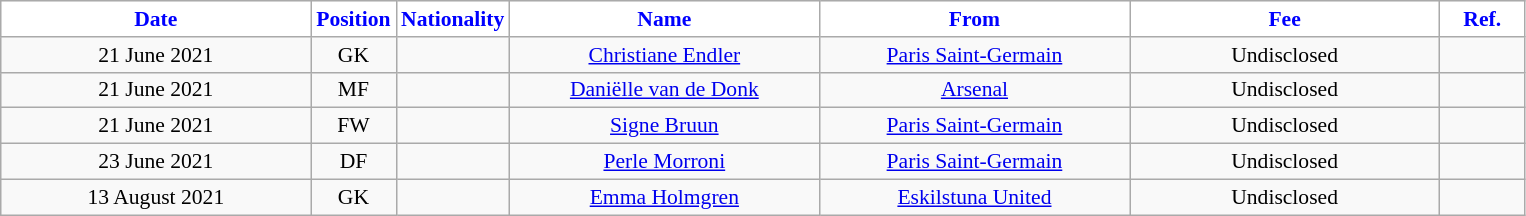<table class="wikitable" style="text-align:center; font-size:90%; ">
<tr>
<th style="background:#FFFFFF; color:blue; width:200px;">Date</th>
<th style="background:#FFFFFF; color:blue; width:50px;">Position</th>
<th style="background:#FFFFFF; color:blue; width:50px;">Nationality</th>
<th style="background:#FFFFFF; color:blue; width:200px;">Name</th>
<th style="background:#FFFFFF; color:blue; width:200px;">From</th>
<th style="background:#FFFFFF; color:blue; width:200px;">Fee</th>
<th style="background:#FFFFFF; color:blue; width:50px;">Ref.</th>
</tr>
<tr>
<td>21 June 2021</td>
<td>GK</td>
<td></td>
<td><a href='#'>Christiane Endler</a></td>
<td><a href='#'>Paris Saint-Germain</a></td>
<td>Undisclosed</td>
<td></td>
</tr>
<tr>
<td>21 June 2021</td>
<td>MF</td>
<td></td>
<td><a href='#'>Daniëlle van de Donk</a></td>
<td><a href='#'>Arsenal</a></td>
<td>Undisclosed</td>
<td></td>
</tr>
<tr>
<td>21 June 2021</td>
<td>FW</td>
<td></td>
<td><a href='#'>Signe Bruun</a></td>
<td><a href='#'>Paris Saint-Germain</a></td>
<td>Undisclosed</td>
<td></td>
</tr>
<tr>
<td>23 June 2021</td>
<td>DF</td>
<td></td>
<td><a href='#'>Perle Morroni</a></td>
<td><a href='#'>Paris Saint-Germain</a></td>
<td>Undisclosed</td>
<td></td>
</tr>
<tr>
<td>13 August 2021</td>
<td>GK</td>
<td></td>
<td><a href='#'>Emma Holmgren</a></td>
<td><a href='#'>Eskilstuna United</a></td>
<td>Undisclosed</td>
<td></td>
</tr>
</table>
